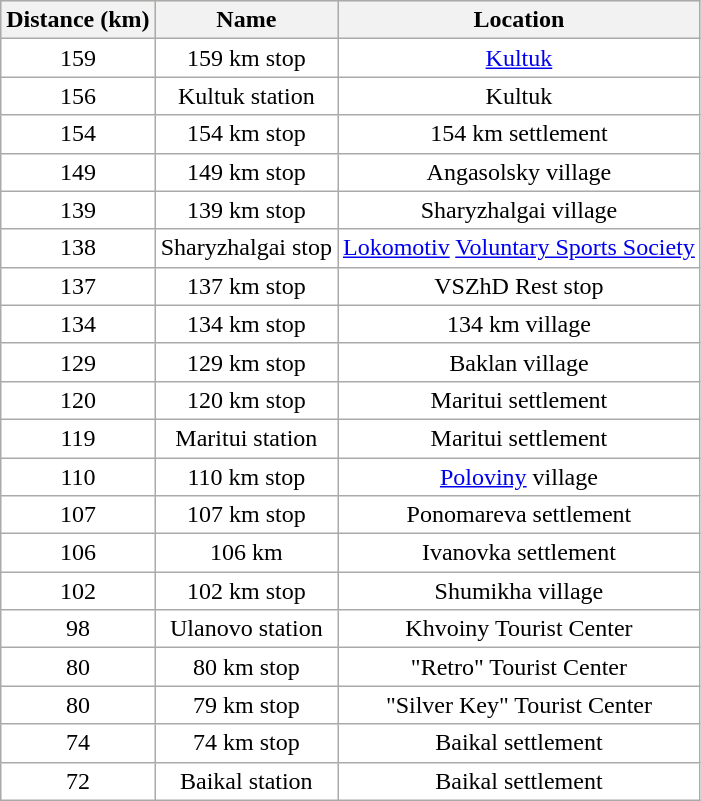<table class="wikitable" style="background:#fff; border:1px solid #996; text-align:center">
<tr style="background-color:#ddb">
<th>Distance (km)</th>
<th>Name</th>
<th>Location</th>
</tr>
<tr>
<td>159</td>
<td>159 km stop</td>
<td><a href='#'>Kultuk</a></td>
</tr>
<tr>
<td>156</td>
<td>Kultuk station</td>
<td>Kultuk</td>
</tr>
<tr>
<td>154</td>
<td>154 km stop</td>
<td>154 km settlement</td>
</tr>
<tr>
<td>149</td>
<td>149 km stop</td>
<td>Angasolsky village</td>
</tr>
<tr>
<td>139</td>
<td>139 km stop</td>
<td>Sharyzhalgai village</td>
</tr>
<tr>
<td>138</td>
<td>Sharyzhalgai stop</td>
<td><a href='#'>Lokomotiv</a> <a href='#'>Voluntary Sports Society</a></td>
</tr>
<tr>
<td>137</td>
<td>137 km stop</td>
<td>VSZhD Rest stop</td>
</tr>
<tr>
<td>134</td>
<td>134 km stop</td>
<td>134 km village</td>
</tr>
<tr>
<td>129</td>
<td>129 km stop</td>
<td>Baklan village</td>
</tr>
<tr>
<td>120</td>
<td>120 km stop</td>
<td>Maritui settlement</td>
</tr>
<tr>
<td>119</td>
<td>Maritui station</td>
<td>Maritui settlement</td>
</tr>
<tr>
<td>110</td>
<td>110 km stop</td>
<td><a href='#'>Poloviny</a> village</td>
</tr>
<tr>
<td>107</td>
<td>107 km stop</td>
<td>Ponomareva settlement</td>
</tr>
<tr>
<td>106</td>
<td>106 km</td>
<td>Ivanovka settlement</td>
</tr>
<tr>
<td>102</td>
<td>102 km stop</td>
<td>Shumikha village</td>
</tr>
<tr>
<td>98</td>
<td>Ulanovo station</td>
<td>Khvoiny Tourist Center</td>
</tr>
<tr>
<td>80</td>
<td>80 km stop</td>
<td>"Retro" Tourist Center</td>
</tr>
<tr>
<td>80</td>
<td>79 km stop</td>
<td>"Silver Key" Tourist Center</td>
</tr>
<tr>
<td>74</td>
<td>74 km stop</td>
<td>Baikal settlement</td>
</tr>
<tr>
<td>72</td>
<td>Baikal station</td>
<td>Baikal settlement</td>
</tr>
</table>
